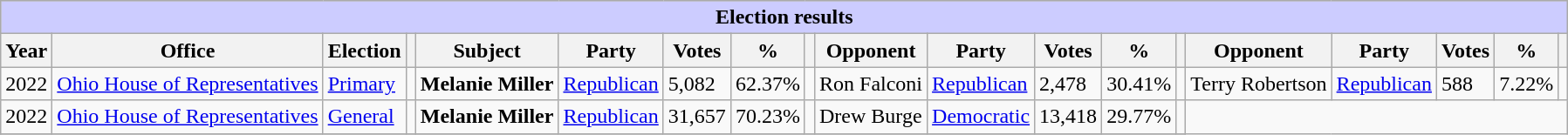<table class="wikitable collapsible">
<tr bgcolor=#cccccc>
<th colspan=24 style="background: #ccccff;">Election results</th>
</tr>
<tr>
<th><strong>Year</strong></th>
<th><strong>Office</strong></th>
<th><strong>Election</strong></th>
<th></th>
<th><strong>Subject</strong></th>
<th><strong>Party</strong></th>
<th><strong>Votes</strong></th>
<th><strong>%</strong></th>
<th></th>
<th><strong>Opponent</strong></th>
<th><strong>Party</strong></th>
<th><strong>Votes</strong></th>
<th><strong>%</strong></th>
<th></th>
<th><strong>Opponent</strong></th>
<th><strong>Party</strong></th>
<th><strong>Votes</strong></th>
<th><strong>%</strong></th>
<th></th>
</tr>
<tr>
<td>2022</td>
<td><a href='#'>Ohio House of Representatives</a></td>
<td><a href='#'>Primary</a></td>
<td></td>
<td><strong>Melanie Miller</strong></td>
<td><a href='#'>Republican</a></td>
<td>5,082</td>
<td>62.37%</td>
<td></td>
<td>Ron Falconi</td>
<td><a href='#'>Republican</a></td>
<td>2,478</td>
<td>30.41%</td>
<td></td>
<td>Terry Robertson</td>
<td><a href='#'>Republican</a></td>
<td>588</td>
<td>7.22%</td>
<td></td>
</tr>
<tr>
<td>2022</td>
<td><a href='#'>Ohio House of Representatives</a></td>
<td><a href='#'>General</a></td>
<td></td>
<td><strong>Melanie Miller</strong></td>
<td><a href='#'>Republican</a></td>
<td>31,657</td>
<td>70.23%</td>
<td></td>
<td>Drew Burge</td>
<td><a href='#'>Democratic</a></td>
<td>13,418</td>
<td>29.77%</td>
<td></td>
</tr>
<tr>
</tr>
</table>
